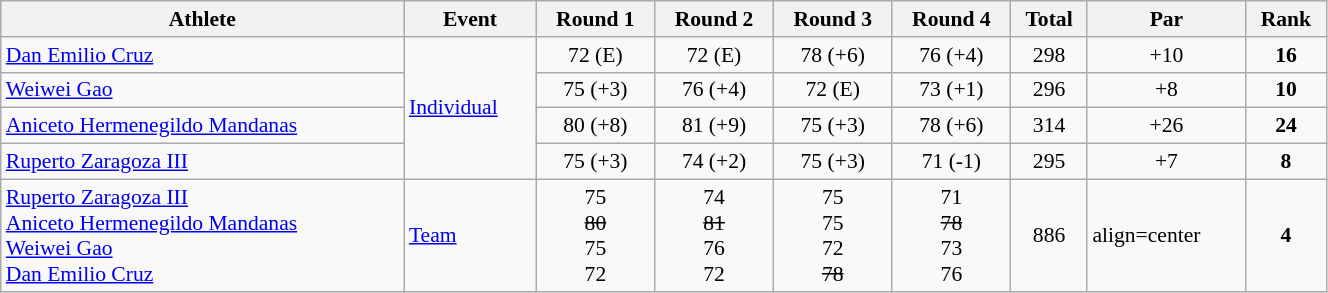<table class="wikitable" width="70%" style="text-align:left; font-size:90%">
<tr>
<th>Athlete</th>
<th>Event</th>
<th>Round 1</th>
<th>Round 2</th>
<th>Round 3</th>
<th>Round 4</th>
<th>Total</th>
<th>Par</th>
<th>Rank</th>
</tr>
<tr>
<td><a href='#'>Dan Emilio Cruz</a></td>
<td rowspan=4><a href='#'>Individual</a></td>
<td align=center>72 (E)</td>
<td align=center>72 (E)</td>
<td align=center>78 (+6)</td>
<td align=center>76 (+4)</td>
<td align=center>298</td>
<td align=center>+10</td>
<td align=center><strong>16</strong></td>
</tr>
<tr>
<td><a href='#'>Weiwei Gao</a></td>
<td align=center>75 (+3)</td>
<td align=center>76 (+4)</td>
<td align=center>72 (E)</td>
<td align=center>73 (+1)</td>
<td align=center>296</td>
<td align=center>+8</td>
<td align=center><strong>10</strong></td>
</tr>
<tr>
<td><a href='#'>Aniceto Hermenegildo Mandanas</a></td>
<td align=center>80 (+8)</td>
<td align=center>81 (+9)</td>
<td align=center>75 (+3)</td>
<td align=center>78 (+6)</td>
<td align=center>314</td>
<td align=center>+26</td>
<td align=center><strong>24</strong></td>
</tr>
<tr>
<td><a href='#'>Ruperto Zaragoza III</a></td>
<td align=center>75 (+3)</td>
<td align=center>74 (+2)</td>
<td align=center>75 (+3)</td>
<td align=center>71 (-1)</td>
<td align=center>295</td>
<td align=center>+7</td>
<td align=center><strong>8</strong></td>
</tr>
<tr>
<td><a href='#'>Ruperto Zaragoza III</a><br><a href='#'>Aniceto Hermenegildo Mandanas</a><br><a href='#'>Weiwei Gao</a><br><a href='#'>Dan Emilio Cruz</a></td>
<td><a href='#'>Team</a></td>
<td align=center>75 <br> <s>80</s> <br> 75 <br> 72</td>
<td align=center>74 <br> <s>81</s> <br> 76 <br> 72</td>
<td align=center>75 <br> 75 <br> 72 <br> <s>78</s></td>
<td align=center>71 <br> <s>78</s> <br> 73 <br> 76</td>
<td align=center>886</td>
<td>align=center </td>
<td align=center><strong>4</strong></td>
</tr>
</table>
